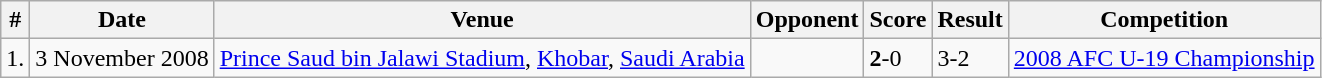<table class="wikitable">
<tr>
<th>#</th>
<th>Date</th>
<th>Venue</th>
<th>Opponent</th>
<th>Score</th>
<th>Result</th>
<th>Competition</th>
</tr>
<tr>
<td>1.</td>
<td>3 November 2008</td>
<td><a href='#'>Prince Saud bin Jalawi Stadium</a>, <a href='#'>Khobar</a>, <a href='#'>Saudi Arabia</a></td>
<td></td>
<td><strong>2</strong>-0</td>
<td>3-2</td>
<td><a href='#'>2008 AFC U-19 Championship</a></td>
</tr>
</table>
